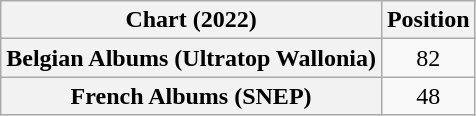<table class="wikitable sortable plainrowheaders" style="text-align:center">
<tr>
<th scope="col">Chart (2022)</th>
<th scope="col">Position</th>
</tr>
<tr>
<th scope="row">Belgian Albums (Ultratop Wallonia)</th>
<td>82</td>
</tr>
<tr>
<th scope="row">French Albums (SNEP)</th>
<td>48</td>
</tr>
</table>
